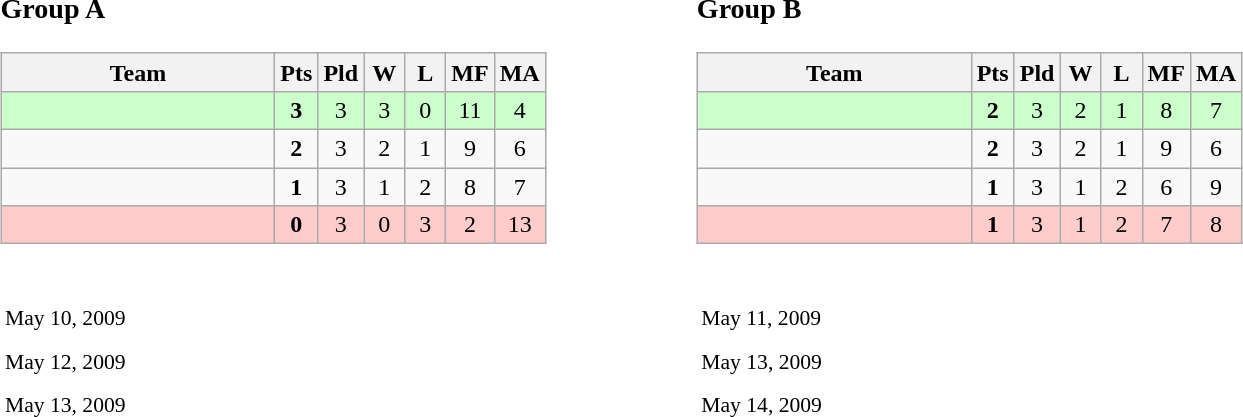<table>
<tr>
<td width=45% valign=top><br><h3>Group A</h3><table class=wikitable style="text-align:center">
<tr>
<th width=175>Team</th>
<th width=20>Pts</th>
<th width=20>Pld</th>
<th width=20>W</th>
<th width=20>L</th>
<th width=20>MF</th>
<th width=20>MA</th>
</tr>
<tr bgcolor="ccffcc">
<td style="text-align:left"></td>
<td><strong>3</strong></td>
<td>3</td>
<td>3</td>
<td>0</td>
<td>11</td>
<td>4</td>
</tr>
<tr>
<td style="text-align:left"></td>
<td><strong>2</strong></td>
<td>3</td>
<td>2</td>
<td>1</td>
<td>9</td>
<td>6</td>
</tr>
<tr>
<td style="text-align:left"></td>
<td><strong>1</strong></td>
<td>3</td>
<td>1</td>
<td>2</td>
<td>8</td>
<td>7</td>
</tr>
<tr bgcolor="ffcccc">
<td style="text-align:left"></td>
<td><strong>0</strong></td>
<td>3</td>
<td>0</td>
<td>3</td>
<td>2</td>
<td>13</td>
</tr>
</table>
</td>
<td width=45% valign=top><br><h3>Group B</h3><table class=wikitable style="text-align:center">
<tr>
<th width=175>Team</th>
<th width=20>Pts</th>
<th width=20>Pld</th>
<th width=20>W</th>
<th width=20>L</th>
<th width=20>MF</th>
<th width=20>MA</th>
</tr>
<tr bgcolor="ccffcc">
<td style="text-align:left"></td>
<td><strong>2</strong></td>
<td>3</td>
<td>2</td>
<td>1</td>
<td>8</td>
<td>7</td>
</tr>
<tr>
<td style="text-align:left"></td>
<td><strong>2</strong></td>
<td>3</td>
<td>2</td>
<td>1</td>
<td>9</td>
<td>6</td>
</tr>
<tr>
<td style="text-align:left"></td>
<td><strong>1</strong></td>
<td>3</td>
<td>1</td>
<td>2</td>
<td>6</td>
<td>9</td>
</tr>
<tr bgcolor="ffcccc">
<td style="text-align:left"></td>
<td><strong>1</strong></td>
<td>3</td>
<td>1</td>
<td>2</td>
<td>7</td>
<td>8</td>
</tr>
</table>
</td>
</tr>
<tr>
<td><br><table style="font-size:90%">
<tr>
<td colspan=3>May 10, 2009</td>
</tr>
<tr>
<td width=150 align=right><strong></strong></td>
<td width=100 align=center></td>
<td width=150></td>
</tr>
<tr>
<td align=right><strong></strong></td>
<td align=center></td>
<td></td>
</tr>
<tr>
<td colspan=3>May 12, 2009</td>
</tr>
<tr>
<td align=right><strong></strong></td>
<td align=center></td>
<td></td>
</tr>
<tr>
<td align=right><strong></strong></td>
<td align=center></td>
<td></td>
</tr>
<tr>
<td colspan=3>May 13, 2009</td>
</tr>
<tr>
<td align=right><strong></strong></td>
<td align=center></td>
<td></td>
</tr>
<tr>
<td align=right><strong></strong></td>
<td align=center></td>
<td></td>
</tr>
</table>
</td>
<td><br><table style="font-size:90%">
<tr>
<td colspan=3>May 11, 2009</td>
</tr>
<tr>
<td width=150 align=right></td>
<td width=100 align=center></td>
<td width=150><strong></strong></td>
</tr>
<tr>
<td align=right></td>
<td align=center></td>
<td><strong></strong></td>
</tr>
<tr>
<td colspan=3>May 13, 2009</td>
</tr>
<tr>
<td align=right><strong></strong></td>
<td align=center></td>
<td></td>
</tr>
<tr>
<td align=right><strong></strong></td>
<td align=center></td>
<td></td>
</tr>
<tr>
<td colspan=3>May 14, 2009</td>
</tr>
<tr>
<td align=right></td>
<td align=center></td>
<td><strong></strong></td>
</tr>
<tr>
<td align=right><strong></strong></td>
<td align=center></td>
<td></td>
</tr>
</table>
</td>
</tr>
</table>
